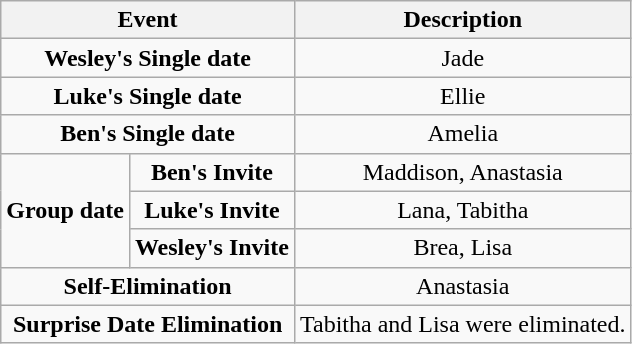<table class="wikitable sortable" style="text-align:center;">
<tr>
<th colspan="2">Event</th>
<th>Description</th>
</tr>
<tr>
<td colspan="2"><strong>Wesley's Single date</strong></td>
<td>Jade</td>
</tr>
<tr>
<td colspan="2"><strong>Luke's Single date</strong></td>
<td>Ellie</td>
</tr>
<tr>
<td colspan="2"><strong>Ben's Single date</strong></td>
<td>Amelia</td>
</tr>
<tr>
<td rowspan="3"><strong>Group date</strong></td>
<td><strong>Ben's Invite</strong></td>
<td>Maddison, Anastasia</td>
</tr>
<tr>
<td><strong>Luke's Invite</strong></td>
<td>Lana, Tabitha</td>
</tr>
<tr>
<td><strong>Wesley's Invite</strong></td>
<td>Brea, Lisa</td>
</tr>
<tr>
<td colspan="2"><strong>Self-Elimination</strong></td>
<td>Anastasia</td>
</tr>
<tr>
<td colspan="2"><strong>Surprise Date Elimination</strong></td>
<td>Tabitha and Lisa were eliminated.</td>
</tr>
</table>
